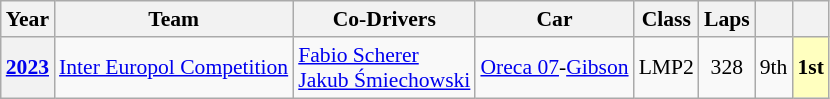<table class="wikitable" style="text-align:center; font-size:90%">
<tr>
<th>Year</th>
<th>Team</th>
<th>Co-Drivers</th>
<th>Car</th>
<th>Class</th>
<th>Laps</th>
<th></th>
<th></th>
</tr>
<tr>
<th><a href='#'>2023</a></th>
<td align="left" nowrap> <a href='#'>Inter Europol Competition</a></td>
<td align="left" nowrap> <a href='#'>Fabio Scherer</a><br> <a href='#'>Jakub Śmiechowski</a></td>
<td align="left" nowrap><a href='#'>Oreca 07</a>-<a href='#'>Gibson</a></td>
<td>LMP2</td>
<td>328</td>
<td>9th</td>
<td style="background:#FFFFBF;"><strong>1st</strong></td>
</tr>
</table>
